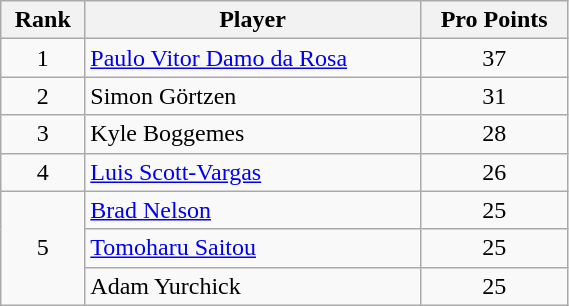<table class="wikitable" width=30%>
<tr>
<th>Rank</th>
<th>Player</th>
<th>Pro Points</th>
</tr>
<tr>
<td align=center>1</td>
<td> <a href='#'>Paulo Vitor Damo da Rosa</a></td>
<td align=center>37</td>
</tr>
<tr>
<td align=center>2</td>
<td> Simon Görtzen</td>
<td align=center>31</td>
</tr>
<tr>
<td align=center>3</td>
<td> Kyle Boggemes</td>
<td align=center>28</td>
</tr>
<tr>
<td align=center>4</td>
<td> <a href='#'>Luis Scott-Vargas</a></td>
<td align=center>26</td>
</tr>
<tr>
<td align=center rowspan=3>5</td>
<td> <a href='#'>Brad Nelson</a></td>
<td align=center>25</td>
</tr>
<tr>
<td> <a href='#'>Tomoharu Saitou</a></td>
<td align=center>25</td>
</tr>
<tr>
<td> Adam Yurchick</td>
<td align=center>25</td>
</tr>
</table>
